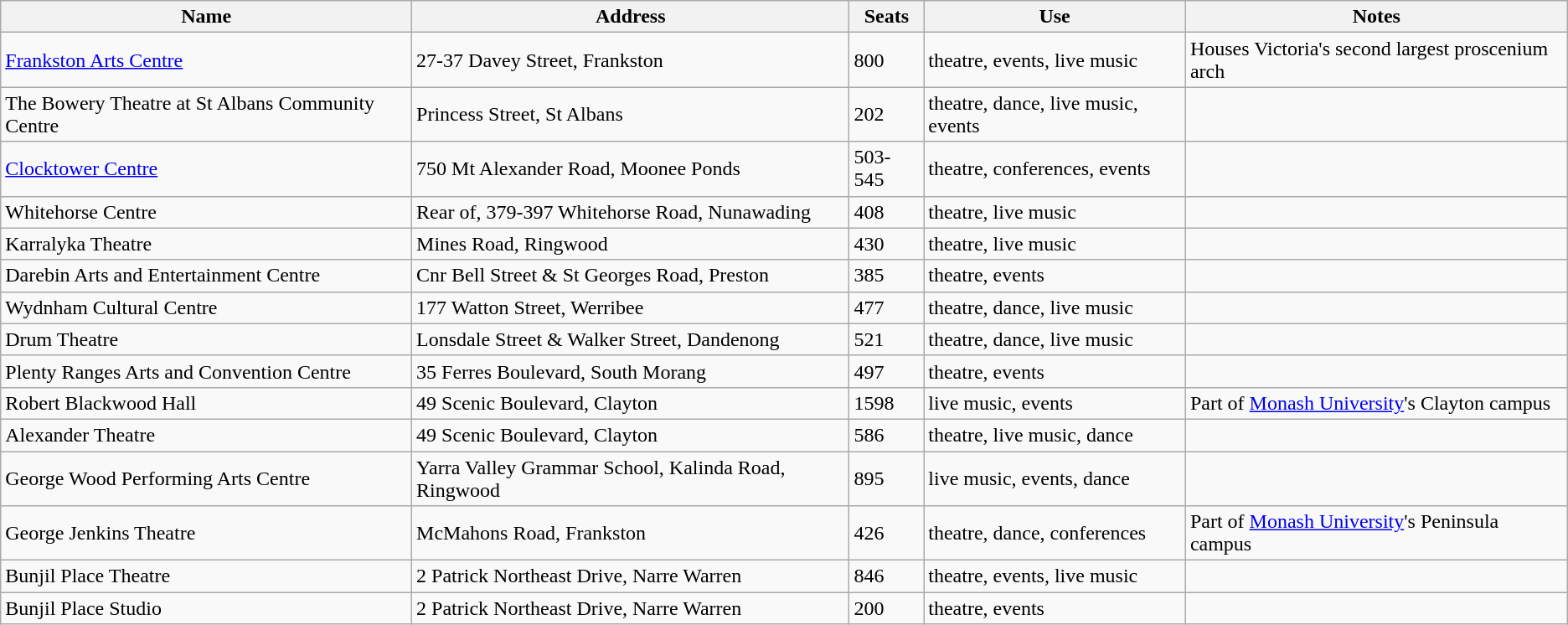<table class="wikitable sortable">
<tr>
<th>Name</th>
<th>Address</th>
<th>Seats</th>
<th>Use</th>
<th>Notes</th>
</tr>
<tr>
<td><a href='#'>Frankston Arts Centre</a></td>
<td>27-37 Davey Street, Frankston</td>
<td>800</td>
<td>theatre, events, live music</td>
<td>Houses Victoria's second largest proscenium arch</td>
</tr>
<tr>
<td>The Bowery Theatre at St Albans Community Centre</td>
<td>Princess Street, St Albans</td>
<td>202</td>
<td>theatre, dance, live music, events</td>
</tr>
<tr>
<td><a href='#'>Clocktower Centre</a></td>
<td>750 Mt Alexander Road, Moonee Ponds</td>
<td>503-545</td>
<td>theatre, conferences, events</td>
<td></td>
</tr>
<tr>
<td>Whitehorse Centre</td>
<td>Rear of, 379-397 Whitehorse Road, Nunawading</td>
<td>408</td>
<td>theatre, live music</td>
<td></td>
</tr>
<tr>
<td>Karralyka Theatre</td>
<td>Mines Road, Ringwood</td>
<td>430</td>
<td>theatre, live music</td>
<td></td>
</tr>
<tr>
<td>Darebin Arts and Entertainment Centre</td>
<td>Cnr Bell Street & St Georges Road, Preston</td>
<td>385</td>
<td>theatre, events</td>
<td></td>
</tr>
<tr>
<td>Wydnham Cultural Centre</td>
<td>177 Watton Street, Werribee</td>
<td>477</td>
<td>theatre, dance, live music</td>
<td></td>
</tr>
<tr>
<td>Drum Theatre</td>
<td>Lonsdale Street & Walker Street, Dandenong</td>
<td>521</td>
<td>theatre, dance, live music</td>
<td></td>
</tr>
<tr>
<td>Plenty Ranges Arts and Convention Centre</td>
<td>35 Ferres Boulevard, South Morang</td>
<td>497</td>
<td>theatre, events</td>
<td></td>
</tr>
<tr>
<td>Robert Blackwood Hall</td>
<td>49 Scenic Boulevard, Clayton</td>
<td>1598</td>
<td>live music, events</td>
<td>Part of <a href='#'>Monash University</a>'s Clayton campus </td>
</tr>
<tr>
<td>Alexander Theatre</td>
<td>49 Scenic Boulevard, Clayton</td>
<td>586</td>
<td>theatre, live music, dance</td>
<td></td>
</tr>
<tr>
<td>George Wood Performing Arts Centre</td>
<td>Yarra Valley Grammar School, Kalinda Road, Ringwood</td>
<td>895</td>
<td>live music, events, dance</td>
<td></td>
</tr>
<tr>
<td>George Jenkins Theatre</td>
<td>McMahons Road, Frankston</td>
<td>426</td>
<td>theatre, dance, conferences</td>
<td>Part of <a href='#'>Monash University</a>'s Peninsula campus </td>
</tr>
<tr>
<td>Bunjil Place Theatre</td>
<td>2 Patrick Northeast Drive, Narre Warren</td>
<td>846</td>
<td>theatre, events, live music</td>
<td></td>
</tr>
<tr>
<td>Bunjil Place Studio</td>
<td>2 Patrick Northeast Drive, Narre Warren</td>
<td>200</td>
<td>theatre, events</td>
<td></td>
</tr>
</table>
